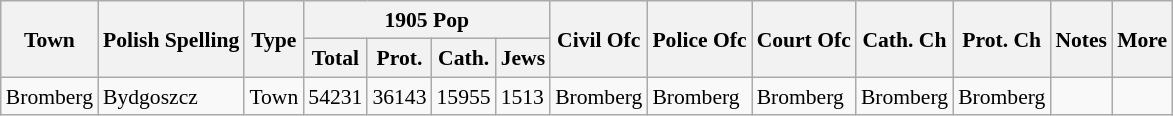<table class="wikitable" style="text-align: left; line-height: 1.3em; font-size: 90%;">
<tr bgcolor="#F4F4DB">
<th rowspan=2>Town</th>
<th rowspan=2>Polish Spelling</th>
<th rowspan=2>Type</th>
<th colspan=4 align="center">1905 Pop</th>
<th rowspan=2>Civil Ofc</th>
<th rowspan=2>Police Ofc</th>
<th rowspan=2>Court Ofc</th>
<th rowspan=2>Cath. Ch</th>
<th rowspan=2>Prot. Ch</th>
<th rowspan=2>Notes</th>
<th rowspan=2>More</th>
</tr>
<tr bgcolor="#F4F4DB">
<th>Total</th>
<th>Prot.</th>
<th>Cath.</th>
<th>Jews</th>
</tr>
<tr>
<td>Bromberg</td>
<td>Bydgoszcz</td>
<td>Town</td>
<td>54231</td>
<td>36143</td>
<td>15955</td>
<td>1513</td>
<td>Bromberg</td>
<td>Bromberg</td>
<td>Bromberg</td>
<td>Bromberg</td>
<td>Bromberg</td>
<td></td>
<td></td>
</tr>
</table>
